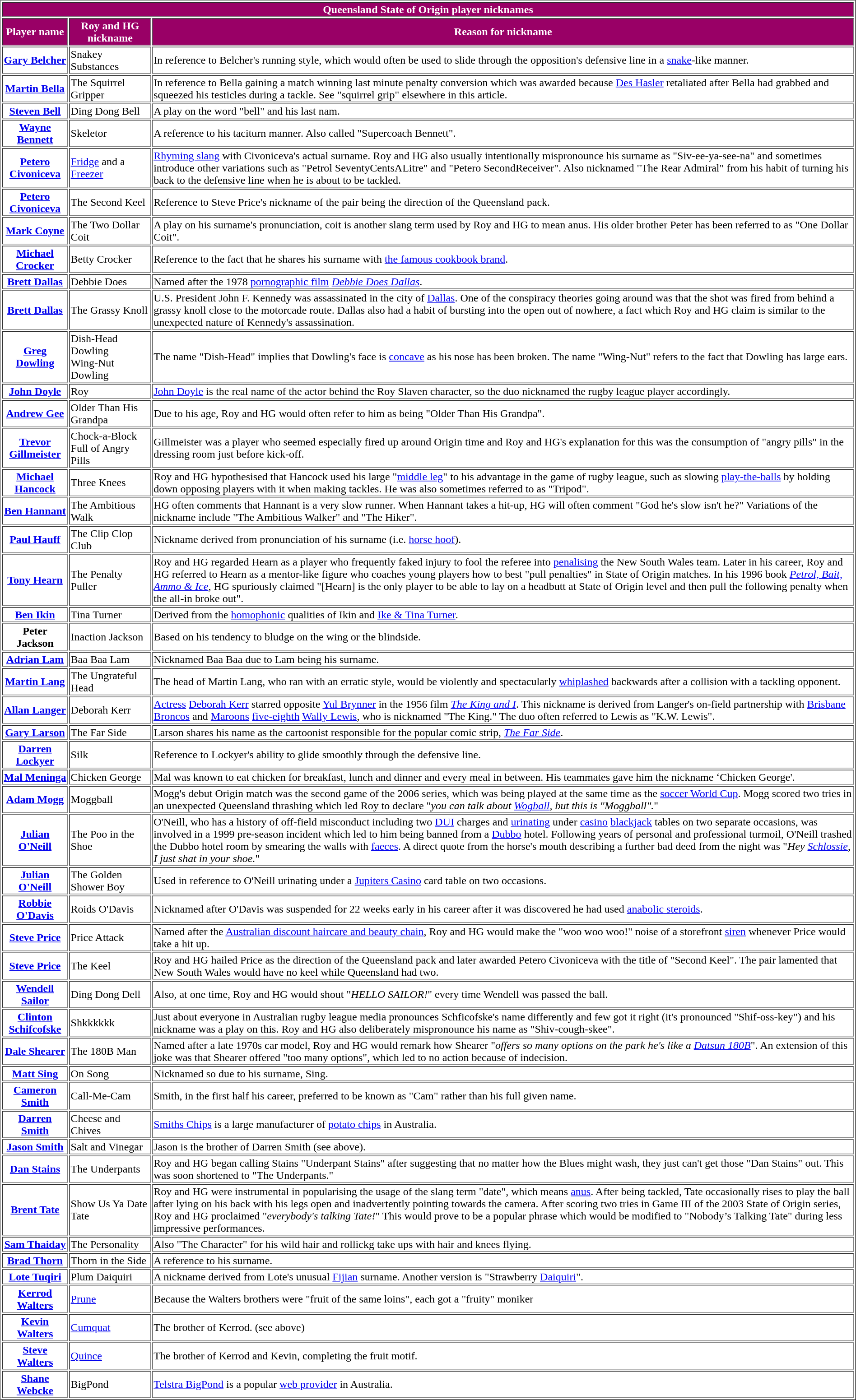<table border="1">
<tr>
<th colspan="3"  style="text-align:center; background:#906; color:white;">Queensland State of Origin player nicknames</th>
</tr>
<tr>
<th style="background:#906; color:white;">Player name</th>
<th style="background:#906; color:white;">Roy and HG nickname</th>
<th style="background:#906; color:white;">Reason for nickname</th>
</tr>
<tr>
<th><a href='#'>Gary Belcher</a></th>
<td>Snakey Substances</td>
<td>In reference to Belcher's running style, which would often be used to slide through the opposition's defensive line in a <a href='#'>snake</a>-like manner.</td>
</tr>
<tr>
<th><a href='#'>Martin Bella</a></th>
<td>The Squirrel Gripper</td>
<td>In reference to Bella gaining a match winning last minute penalty conversion which was awarded because <a href='#'>Des Hasler</a> retaliated after Bella had grabbed and squeezed his testicles during a tackle. See "squirrel grip" elsewhere in this article.</td>
</tr>
<tr>
<th><a href='#'>Steven Bell</a></th>
<td>Ding Dong Bell</td>
<td>A play on the word "bell" and his last nam.</td>
</tr>
<tr>
<th><a href='#'>Wayne Bennett</a></th>
<td>Skeletor</td>
<td>A reference to his taciturn manner. Also called "Supercoach Bennett".</td>
</tr>
<tr>
<th><a href='#'>Petero Civoniceva</a></th>
<td><a href='#'>Fridge</a> and a <a href='#'>Freezer</a></td>
<td><a href='#'>Rhyming slang</a> with Civoniceva's actual surname. Roy and HG also usually intentionally mispronounce his surname as "Siv-ee-ya-see-na" and sometimes introduce other variations such as "Petrol SeventyCentsALitre" and "Petero SecondReceiver".  Also nicknamed "The Rear Admiral" from his habit of turning his back to the defensive line when he is about to be tackled.</td>
</tr>
<tr>
<th><a href='#'>Petero Civoniceva</a></th>
<td>The Second Keel</td>
<td>Reference to Steve Price's nickname of the pair being the direction of the Queensland pack.</td>
</tr>
<tr>
<th><a href='#'>Mark Coyne</a></th>
<td>The Two Dollar Coit</td>
<td>A play on his surname's pronunciation, coit is another slang term used by Roy and HG to mean anus. His older brother Peter has been referred to as "One Dollar Coit".</td>
</tr>
<tr>
<th><a href='#'>Michael Crocker</a></th>
<td>Betty Crocker</td>
<td>Reference to the fact that he shares his surname with <a href='#'>the famous cookbook brand</a>.</td>
</tr>
<tr>
<th><a href='#'>Brett Dallas</a></th>
<td>Debbie Does</td>
<td>Named after the 1978 <a href='#'>pornographic film</a> <em><a href='#'>Debbie Does Dallas</a></em>.</td>
</tr>
<tr>
<th><a href='#'>Brett Dallas</a></th>
<td>The Grassy Knoll</td>
<td>U.S. President John F. Kennedy was assassinated in the city of <a href='#'>Dallas</a>. One of the conspiracy theories going around was that the shot was fired from behind a grassy knoll close to the motorcade route. Dallas also had a habit of bursting into the open out of nowhere, a fact which Roy and HG claim is similar to the unexpected nature of Kennedy's assassination.</td>
</tr>
<tr>
<th><a href='#'>Greg Dowling</a></th>
<td>Dish-Head Dowling<br>Wing-Nut Dowling</td>
<td>The name "Dish-Head" implies that Dowling's face is <a href='#'>concave</a> as his nose has been broken. The name "Wing-Nut" refers to the fact that Dowling has large ears.</td>
</tr>
<tr>
<th><a href='#'>John Doyle</a></th>
<td>Roy</td>
<td><a href='#'>John Doyle</a> is the real name of the actor behind the Roy Slaven character, so the duo nicknamed the rugby league player accordingly.</td>
</tr>
<tr>
<th><a href='#'>Andrew Gee</a></th>
<td>Older Than His Grandpa</td>
<td>Due to his age, Roy and HG would often refer to him as being "Older Than His Grandpa".</td>
</tr>
<tr>
<th><a href='#'>Trevor Gillmeister</a></th>
<td>Chock-a-Block Full of Angry Pills </td>
<td>Gillmeister was a player who seemed especially fired up around Origin time and Roy and HG's explanation for this was the consumption of "angry pills" in the dressing room just before kick-off.</td>
</tr>
<tr>
<th><a href='#'>Michael Hancock</a></th>
<td>Three Knees</td>
<td>Roy and HG hypothesised that Hancock used his large "<a href='#'>middle leg</a>" to his advantage in the game of rugby league, such as slowing <a href='#'>play-the-balls</a> by holding down opposing players with it when making tackles. He was also sometimes referred to as "Tripod".</td>
</tr>
<tr>
<th><a href='#'>Ben Hannant</a></th>
<td>The Ambitious Walk</td>
<td>HG often comments that Hannant is a very slow runner. When Hannant takes a hit-up, HG will often comment "God he's slow isn't he?" Variations of the nickname include "The Ambitious Walker" and "The Hiker".</td>
</tr>
<tr>
<th><a href='#'>Paul Hauff</a></th>
<td>The Clip Clop Club</td>
<td>Nickname derived from pronunciation of his surname (i.e. <a href='#'>horse hoof</a>).</td>
</tr>
<tr>
<th><a href='#'>Tony Hearn</a></th>
<td>The Penalty Puller</td>
<td>Roy and HG regarded Hearn as a player who frequently faked injury to fool the referee into <a href='#'>penalising</a> the New South Wales team. Later in his career, Roy and HG referred to Hearn as a mentor-like figure who coaches young players how to best "pull penalties" in State of Origin matches. In his 1996 book <em><a href='#'>Petrol, Bait, Ammo & Ice</a></em>, HG spuriously claimed "[Hearn] is the only player to be able to lay on a headbutt at State of Origin level and then pull the following penalty when the all-in broke out".</td>
</tr>
<tr>
<th><a href='#'>Ben Ikin</a></th>
<td>Tina Turner</td>
<td>Derived from the <a href='#'>homophonic</a> qualities of Ikin and <a href='#'>Ike & Tina Turner</a>.</td>
</tr>
<tr>
<th>Peter Jackson</th>
<td>Inaction Jackson</td>
<td>Based on his tendency to bludge on the wing or the blindside.</td>
</tr>
<tr>
<th><a href='#'>Adrian Lam</a></th>
<td>Baa Baa Lam</td>
<td>Nicknamed Baa Baa due to Lam being his surname.</td>
</tr>
<tr>
<th><a href='#'>Martin Lang</a></th>
<td>The Ungrateful Head</td>
<td>The head of Martin Lang, who ran with an erratic style, would be violently and spectacularly <a href='#'>whiplashed</a> backwards after a collision with a tackling opponent.</td>
</tr>
<tr>
<th><a href='#'>Allan Langer</a></th>
<td>Deborah Kerr</td>
<td><a href='#'>Actress</a> <a href='#'>Deborah Kerr</a> starred opposite <a href='#'>Yul Brynner</a> in the 1956 film <em><a href='#'>The King and I</a></em>. This nickname is derived from Langer's on-field partnership with <a href='#'>Brisbane Broncos</a> and <a href='#'>Maroons</a> <a href='#'>five-eighth</a> <a href='#'>Wally Lewis</a>, who is nicknamed "The King." The duo often referred to Lewis as "K.W. Lewis".</td>
</tr>
<tr>
<th><a href='#'>Gary Larson</a></th>
<td>The Far Side</td>
<td>Larson shares his name as the cartoonist responsible for the popular comic strip, <em><a href='#'>The Far Side</a></em>.</td>
</tr>
<tr>
<th><a href='#'>Darren Lockyer</a></th>
<td>Silk</td>
<td>Reference to Lockyer's ability to glide smoothly through the defensive line.</td>
</tr>
<tr>
<th><a href='#'>Mal Meninga</a></th>
<td>Chicken George</td>
<td>Mal was known to eat chicken for breakfast, lunch and dinner and every meal in between. His teammates gave him the nickname ‘Chicken George'.</td>
</tr>
<tr>
<th><a href='#'>Adam Mogg</a></th>
<td>Moggball</td>
<td>Mogg's debut Origin match was the second game of the 2006 series, which was being played at the same time as the <a href='#'>soccer World Cup</a>. Mogg scored two tries in an unexpected Queensland thrashing which led Roy to declare "<em>you can talk about <a href='#'>Wogball</a>, but this is "Moggball".</em>"</td>
</tr>
<tr>
<th><a href='#'>Julian O'Neill</a></th>
<td>The Poo in the Shoe</td>
<td>O'Neill, who has a history of off-field misconduct including two <a href='#'>DUI</a> charges and <a href='#'>urinating</a> under <a href='#'>casino</a> <a href='#'>blackjack</a> tables on two separate occasions, was involved in a 1999 pre-season incident which led to him being banned from a <a href='#'>Dubbo</a> hotel. Following years of personal and professional turmoil, O'Neill trashed the Dubbo hotel room by smearing the walls with <a href='#'>faeces</a>. A direct quote from the horse's mouth describing a further bad deed from the night was "<em>Hey <a href='#'>Schlossie</a>, I just shat in your shoe.</em>" </td>
</tr>
<tr>
<th><a href='#'>Julian O'Neill</a></th>
<td>The Golden Shower Boy</td>
<td>Used in reference to O'Neill urinating under a <a href='#'>Jupiters Casino</a> card table on two occasions.</td>
</tr>
<tr>
<th><a href='#'>Robbie O'Davis</a></th>
<td>Roids O'Davis</td>
<td>Nicknamed after O'Davis was suspended for 22 weeks early in his career after it was discovered he had used <a href='#'>anabolic steroids</a>.</td>
</tr>
<tr>
<th><a href='#'>Steve Price</a></th>
<td>Price Attack</td>
<td>Named after the <a href='#'>Australian discount haircare and beauty chain</a>, Roy and HG would make the "woo woo woo!" noise of a storefront <a href='#'>siren</a> whenever Price would take a hit up.</td>
</tr>
<tr>
<th><a href='#'>Steve Price</a></th>
<td>The Keel</td>
<td>Roy and HG hailed Price as the direction of the Queensland pack and later awarded Petero Civoniceva with the title of "Second Keel". The pair lamented that New South Wales would have no keel while Queensland had two.</td>
</tr>
<tr>
<th><a href='#'>Wendell Sailor</a></th>
<td>Ding Dong Dell</td>
<td>Also, at one time, Roy and HG would shout "<em>HELLO SAILOR!</em>" every time Wendell was passed the ball.</td>
</tr>
<tr>
<th><a href='#'>Clinton Schifcofske</a></th>
<td>Shkkkkkk</td>
<td>Just about everyone in Australian rugby league media pronounces Schficofske's name differently and few got it right (it's pronounced "Shif-oss-key") and his nickname was a play on this. Roy and HG also deliberately mispronounce his name as "Shiv-cough-skee".</td>
</tr>
<tr>
<th><a href='#'>Dale Shearer</a></th>
<td>The 180B Man</td>
<td>Named after a late 1970s car model, Roy and HG would remark how Shearer "<em>offers so many options on the park he's like a <a href='#'>Datsun 180B</a></em>". An extension of this joke was that Shearer offered "too many options", which led to no action because of indecision.</td>
</tr>
<tr>
<th><a href='#'>Matt Sing</a></th>
<td>On Song</td>
<td>Nicknamed so due to his surname, Sing.</td>
</tr>
<tr>
<th><a href='#'>Cameron Smith</a></th>
<td>Call-Me-Cam</td>
<td>Smith, in the first half his career, preferred to be known as "Cam" rather than his full given name.</td>
</tr>
<tr>
<th><a href='#'>Darren Smith</a></th>
<td>Cheese and Chives</td>
<td><a href='#'>Smiths Chips</a> is a large manufacturer of <a href='#'>potato chips</a> in Australia.</td>
</tr>
<tr>
<th><a href='#'>Jason Smith</a></th>
<td>Salt and Vinegar</td>
<td>Jason is the brother of Darren Smith (see above).</td>
</tr>
<tr>
<th><a href='#'>Dan Stains</a></th>
<td>The Underpants</td>
<td>Roy and HG began calling Stains "Underpant Stains" after suggesting that no matter how the Blues might wash, they just can't get those "Dan Stains" out. This was soon shortened to "The Underpants."</td>
</tr>
<tr>
<th><a href='#'>Brent Tate</a></th>
<td>Show Us Ya Date Tate</td>
<td>Roy and HG were instrumental in popularising the usage of the slang term "date", which means <a href='#'>anus</a>. After being tackled, Tate occasionally rises to play the ball after lying on his back with his legs open and inadvertently pointing towards the camera. After scoring two tries in Game  III of the 2003 State of Origin series, Roy and HG proclaimed "<em>everybody's talking Tate!</em>" This would prove to be a popular phrase which would be modified to "Nobody’s Talking Tate" during less impressive performances.</td>
</tr>
<tr>
<th><a href='#'>Sam Thaiday</a></th>
<td>The Personality</td>
<td>Also "The Character" for his wild hair and rollickg take ups with hair and knees flying.</td>
</tr>
<tr>
<th><a href='#'>Brad Thorn</a></th>
<td>Thorn in the Side</td>
<td>A reference to his surname.</td>
</tr>
<tr>
<th><a href='#'>Lote Tuqiri</a></th>
<td>Plum Daiquiri</td>
<td>A nickname derived from Lote's unusual <a href='#'>Fijian</a> surname. Another version is "Strawberry <a href='#'>Daiquiri</a>".</td>
</tr>
<tr>
<th><a href='#'>Kerrod Walters</a></th>
<td><a href='#'>Prune</a></td>
<td>Because the Walters brothers were "fruit of the same loins",  each got a "fruity" moniker</td>
</tr>
<tr>
<th><a href='#'>Kevin Walters</a></th>
<td><a href='#'>Cumquat</a></td>
<td>The brother of Kerrod. (see above)</td>
</tr>
<tr>
<th><a href='#'>Steve Walters</a></th>
<td><a href='#'>Quince</a></td>
<td>The brother of Kerrod and Kevin, completing the fruit motif.</td>
</tr>
<tr>
<th><a href='#'>Shane Webcke</a></th>
<td>BigPond</td>
<td><a href='#'>Telstra BigPond</a> is a popular <a href='#'>web provider</a> in Australia.</td>
</tr>
</table>
